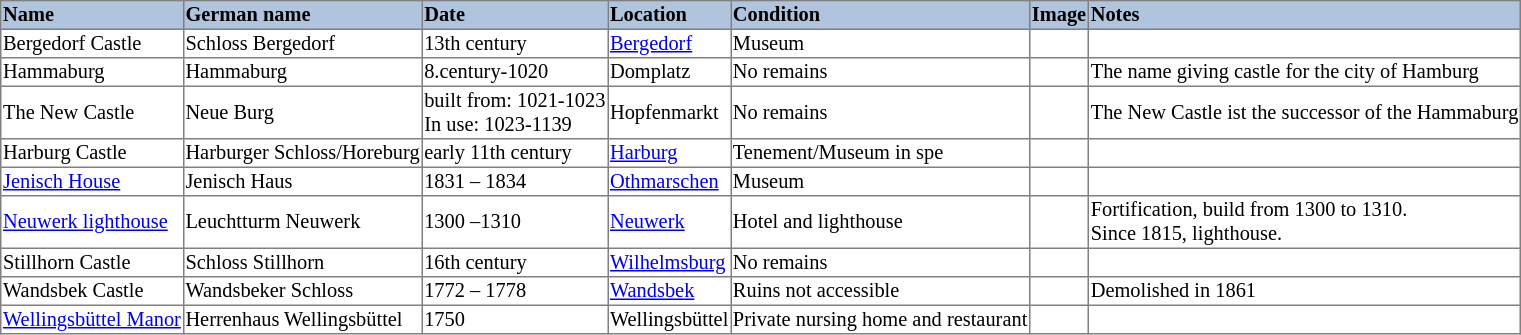<table border="1" cellpadding="1" cellspacing="0" style="font-size: 85%; border: gray solid 1px; border-collapse: collapse; text-align: middle;">
<tr>
<th style="text-align: left;background:#B0C4DE">Name</th>
<th style="text-align: left;background:#B0C4DE">German name</th>
<th style="text-align: left;background:#B0C4DE">Date</th>
<th style="text-align: left;background:#B0C4DE">Location</th>
<th style="text-align: left;background:#B0C4DE">Condition</th>
<th style="text-align: left;background:#B0C4DE">Image</th>
<th style="text-align: left;background:#B0C4DE">Notes</th>
</tr>
<tr>
<td>Bergedorf Castle</td>
<td>Schloss Bergedorf</td>
<td>13th century</td>
<td><a href='#'>Bergedorf</a></td>
<td>Museum</td>
<td></td>
<td></td>
</tr>
<tr>
<td>Hammaburg</td>
<td>Hammaburg</td>
<td>8.century-1020</td>
<td>Domplatz</td>
<td>No remains</td>
<td></td>
<td>The name giving castle for the city of Hamburg</td>
</tr>
<tr>
<td>The New Castle</td>
<td>Neue Burg</td>
<td>built from: 1021-1023<br>In use: 1023-1139</td>
<td>Hopfenmarkt</td>
<td>No remains</td>
<td></td>
<td>The New Castle ist the successor of the Hammaburg</td>
</tr>
<tr>
<td>Harburg Castle</td>
<td>Harburger Schloss/Horeburg</td>
<td>early 11th century</td>
<td><a href='#'>Harburg</a></td>
<td>Tenement/Museum in spe</td>
<td></td>
<td></td>
</tr>
<tr>
<td><a href='#'>Jenisch House</a></td>
<td>Jenisch Haus</td>
<td>1831 – 1834</td>
<td><a href='#'>Othmarschen</a></td>
<td>Museum</td>
<td></td>
<td></td>
</tr>
<tr>
<td><a href='#'>Neuwerk lighthouse</a></td>
<td>Leuchtturm Neuwerk</td>
<td>1300 –1310</td>
<td><a href='#'>Neuwerk</a></td>
<td>Hotel and lighthouse</td>
<td></td>
<td>Fortification, build from 1300 to 1310.<br>Since 1815, lighthouse.</td>
</tr>
<tr>
<td>Stillhorn Castle</td>
<td>Schloss Stillhorn</td>
<td>16th century</td>
<td><a href='#'>Wilhelmsburg</a></td>
<td>No remains</td>
<td></td>
<td></td>
</tr>
<tr>
<td>Wandsbek Castle</td>
<td>Wandsbeker Schloss</td>
<td>1772 – 1778</td>
<td><a href='#'>Wandsbek</a></td>
<td>Ruins not accessible</td>
<td></td>
<td>Demolished in 1861</td>
</tr>
<tr>
<td><a href='#'>Wellingsbüttel Manor</a></td>
<td>Herrenhaus Wellingsbüttel</td>
<td>1750</td>
<td>Wellingsbüttel</td>
<td>Private nursing home and restaurant</td>
<td></td>
<td></td>
</tr>
</table>
